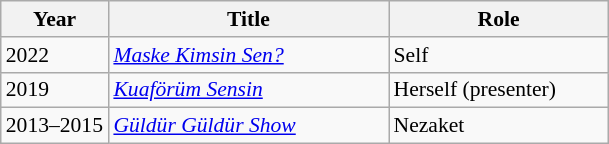<table class="wikitable"  style="font-size: 90%;">
<tr>
<th width="65">Year</th>
<th width="180">Title</th>
<th width="140">Role</th>
</tr>
<tr>
<td>2022</td>
<td><em><a href='#'>Maske Kimsin Sen?</a></em></td>
<td>Self</td>
</tr>
<tr>
<td>2019</td>
<td><em><a href='#'>Kuaförüm Sensin</a></em></td>
<td>Herself (presenter)</td>
</tr>
<tr>
<td>2013–2015</td>
<td><em> <a href='#'>Güldür Güldür Show</a> </em></td>
<td>Nezaket</td>
</tr>
</table>
